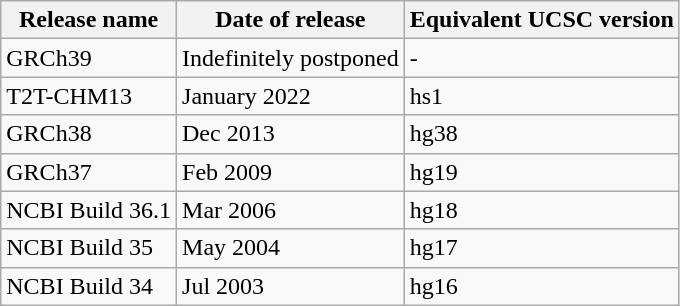<table class="wikitable">
<tr>
<th>Release name</th>
<th>Date of release</th>
<th>Equivalent UCSC version</th>
</tr>
<tr>
<td>GRCh39</td>
<td>Indefinitely postponed</td>
<td>-</td>
</tr>
<tr>
<td>T2T-CHM13</td>
<td>January 2022</td>
<td>hs1</td>
</tr>
<tr>
<td>GRCh38</td>
<td>Dec 2013</td>
<td>hg38</td>
</tr>
<tr>
<td>GRCh37</td>
<td>Feb 2009</td>
<td>hg19</td>
</tr>
<tr>
<td>NCBI Build 36.1</td>
<td>Mar 2006</td>
<td>hg18</td>
</tr>
<tr>
<td>NCBI Build 35</td>
<td>May 2004</td>
<td>hg17</td>
</tr>
<tr>
<td>NCBI Build 34</td>
<td>Jul 2003</td>
<td>hg16</td>
</tr>
</table>
